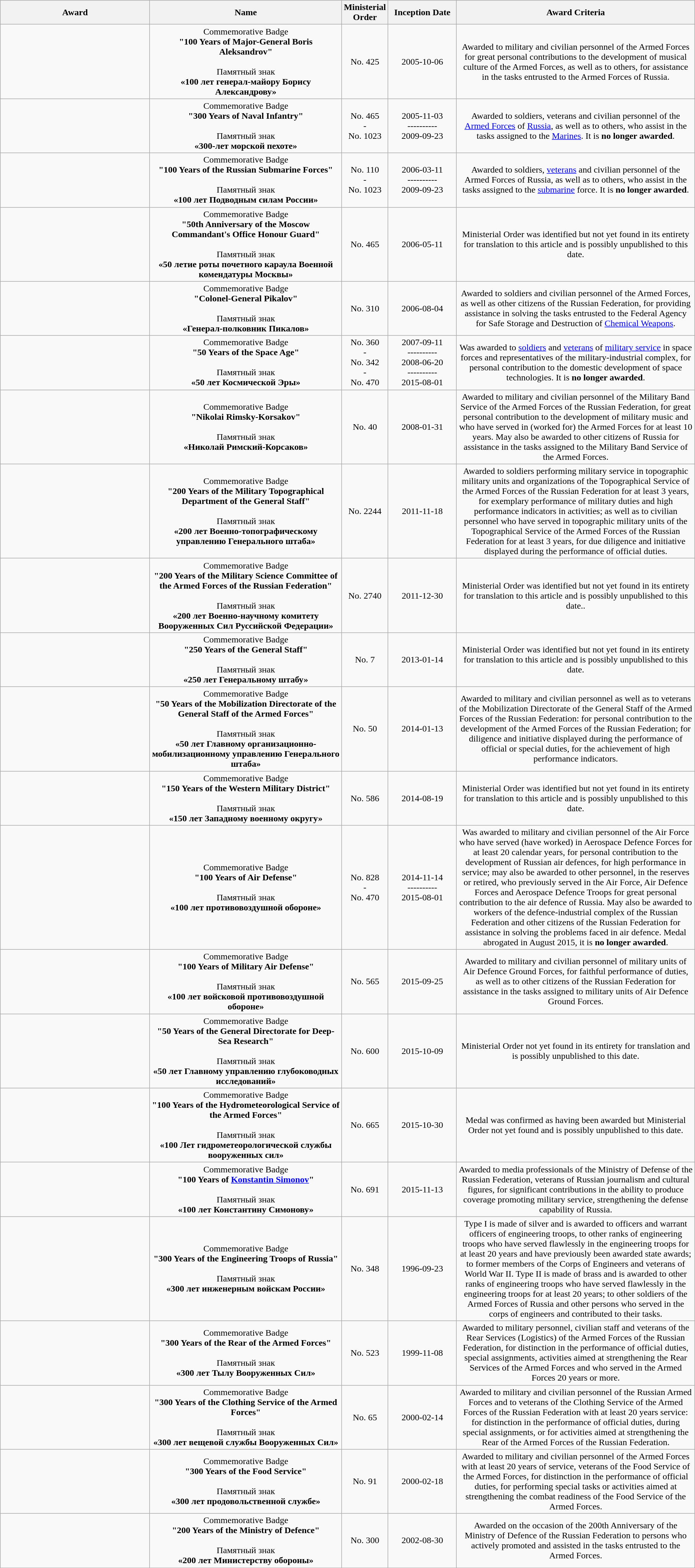<table class="wikitable sortable" style="text-align:center">
<tr>
<th style="width:22%">Award</th>
<th style="width:28%">Name </th>
<th>Ministerial Order</th>
<th style="width:10%">Inception Date</th>
<th style="width:35%">Award Criteria</th>
</tr>
<tr>
<td><br></td>
<td>Commemorative Badge<br><strong>"100 Years of Major-General Boris Aleksandrov"</strong><br><br>Памятный знак<br><strong>«100 лет генерал-майору Борису Александрову»</strong></td>
<td>No. 425</td>
<td>2005-10-06</td>
<td>Awarded to military and civilian personnel of the Armed Forces for great personal contributions to the development of musical culture of the Armed Forces, as well as to others, for assistance in the tasks entrusted to the Armed Forces of Russia.</td>
</tr>
<tr>
<td><br></td>
<td>Commemorative Badge<br><strong>"300 Years of Naval Infantry"</strong><br><br>Памятный знак<br><strong>«300-лет морской пехоте»</strong></td>
<td>No. 465<br>-<br>No. 1023</td>
<td>2005-11-03<br>----------<br>2009-09-23</td>
<td>Awarded to soldiers, veterans and civilian personnel of the <a href='#'>Armed Forces</a> of <a href='#'>Russia</a>, as well as to others, who assist in the tasks assigned to the <a href='#'>Marines</a>. It is <strong>no longer awarded</strong>.</td>
</tr>
<tr>
<td><br></td>
<td>Commemorative Badge<br><strong>"100 Years of the Russian Submarine Forces"</strong><br><br>Памятный знак<br><strong>«100 лет Подводным силам России»</strong></td>
<td>No. 110<br>-<br>No. 1023</td>
<td>2006-03-11<br>----------<br>2009-09-23</td>
<td>Awarded to soldiers, <a href='#'>veterans</a> and civilian personnel of the Armed Forces of Russia, as well as to others, who assist in the tasks assigned to the <a href='#'>submarine</a> force. It is <strong>no longer awarded</strong>.</td>
</tr>
<tr>
<td><br></td>
<td>Commemorative Badge<br><strong>"50th Anniversary of the Moscow Commandant's Office Honour Guard"</strong><br><br>Памятный знак<br><strong>«50 летие роты почетного караула Военной комендатуры Москвы»</strong></td>
<td>No. 465</td>
<td>2006-05-11</td>
<td>Ministerial Order was identified but not yet found in its entirety for translation to this article and is possibly unpublished to this date.</td>
</tr>
<tr>
<td><br></td>
<td>Commemorative Badge<br><strong>"Colonel-General Pikalov"</strong><br><br>Памятный знак<br><strong>«Генерал-полковник Пикалов»</strong></td>
<td>No. 310</td>
<td>2006-08-04</td>
<td>Awarded to soldiers and civilian personnel of the Armed Forces, as well as other citizens of the Russian Federation, for providing assistance in solving the tasks entrusted to the Federal Agency for Safe Storage and Destruction of <a href='#'>Chemical Weapons</a>.</td>
</tr>
<tr>
<td><br></td>
<td>Commemorative Badge<br><strong>"50 Years of the Space Age"</strong><br><br>Памятный знак<br><strong>«50 лет Космической Эры»</strong></td>
<td>No. 360<br>-<br>No. 342<br>-<br>No. 470</td>
<td>2007-09-11<br>----------<br>2008-06-20<br>----------<br>2015-08-01</td>
<td>Was awarded to <a href='#'>soldiers</a> and <a href='#'>veterans</a> of <a href='#'>military service</a> in space forces and representatives of the military-industrial complex, for personal contribution to the domestic development of space technologies. It is <strong>no longer awarded</strong>.</td>
</tr>
<tr>
<td><br></td>
<td>Commemorative Badge<br><strong>"Nikolai Rimsky-Korsakov"</strong><br><br>Памятный знак<br><strong>«Николай Римский-Корсаков»</strong></td>
<td>No. 40</td>
<td>2008-01-31</td>
<td>Awarded to military and civilian personnel of the Military Band Service of the Armed Forces of the Russian Federation, for great personal contribution to the development of military music and who have served in (worked for) the Armed Forces for at least 10 years. May also be awarded to other citizens of Russia for assistance in the tasks assigned to the Military Band Service of the Armed Forces.</td>
</tr>
<tr>
<td><br></td>
<td>Commemorative Badge<br><strong>"200 Years of the Military Topographical Department of the General Staff"</strong><br><br>Памятный знак<br><strong>«200 лет Военно-топографическому управлению Генерального штаба»</strong></td>
<td>No. 2244</td>
<td>2011-11-18</td>
<td>Awarded to soldiers performing military service in topographic military units and organizations of the Topographical Service of the Armed Forces of the Russian Federation for at least 3 years, for exemplary performance of military duties and high performance indicators in activities; as well as to civilian personnel who have served in topographic military units of the Topographical Service of the Armed Forces of the Russian Federation for at least 3 years, for due diligence and initiative displayed during the performance of official duties.</td>
</tr>
<tr>
<td><br></td>
<td>Commemorative Badge<br><strong>"200 Years of the Military Science Committee of the Armed Forces of the Russian Federation"</strong><br><br>Памятный знак<br><strong>«200 лет Военно-научному комитету Вооруженных Сил Руссийской Федерации»</strong></td>
<td>No. 2740</td>
<td>2011-12-30</td>
<td>Ministerial Order was identified but not yet found in its entirety for translation to this article and is possibly unpublished to this date..</td>
</tr>
<tr>
<td><br></td>
<td>Commemorative Badge<br><strong>"250 Years of the General Staff"</strong><br><br>Памятный знак<br><strong>«250 лет Генеральному штабу»</strong></td>
<td>No. 7</td>
<td>2013-01-14</td>
<td>Ministerial Order was identified but not yet found in its entirety for translation to this article and is possibly unpublished to this date.</td>
</tr>
<tr>
<td><br></td>
<td>Commemorative Badge<br><strong>"50 Years of the Mobilization Directorate of the General Staff of the Armed Forces"</strong><br><br>Памятный знак<br><strong>«50 лет Главному организационно-мобилизационному управлению Генерального штаба»</strong></td>
<td>No. 50</td>
<td>2014-01-13</td>
<td>Awarded to military and civilian personnel as well as to veterans of the Mobilization Directorate of the General Staff of the Armed Forces of the Russian Federation: for personal contribution to the development of the Armed Forces of the Russian Federation; for diligence and initiative displayed during the performance of official or special duties, for the achievement of high performance indicators.</td>
</tr>
<tr>
<td><br></td>
<td>Commemorative Badge<br><strong>"150 Years of the Western Military District"</strong><br><br>Памятный знак<br><strong>«150 лет Западному военному округу»</strong></td>
<td>No. 586</td>
<td>2014-08-19</td>
<td>Ministerial Order was identified but not yet found in its entirety for translation to this article and is possibly unpublished to this date.</td>
</tr>
<tr>
<td><br></td>
<td>Commemorative Badge<br><strong>"100 Years of Air Defense"</strong><br><br>Памятный знак<br><strong>«100 лет противовоздушной оборонe»</strong></td>
<td>No. 828<br>-<br>No. 470</td>
<td>2014-11-14<br>----------<br>2015-08-01</td>
<td>Was awarded to military and civilian personnel of the Air Force who have served (have worked) in Aerospace Defence Forces for at least 20 calendar years, for personal contribution to the development of Russian air defences, for high performance in service; may also be awarded to other personnel, in the reserves or retired, who previously served in the Air Force, Air Defence Forces and Aerospace Defence Troops for great personal contribution to the air defence of Russia. May also be awarded to workers of the defence-industrial complex of the Russian Federation and other citizens of the Russian Federation for assistance in solving the problems faced in air defence. Medal abrogated in August 2015, it is <strong>no longer awarded</strong>.</td>
</tr>
<tr>
<td><br></td>
<td>Commemorative Badge<br><strong>"100 Years of Military Air Defense"</strong><br><br>Памятный знак<br><strong>«100 лет войсковой противовоздушной обороне»</strong></td>
<td>No. 565</td>
<td>2015-09-25</td>
<td>Awarded to military and civilian personnel of military units of Air Defence Ground Forces, for faithful performance of duties, as well as to other citizens of the Russian Federation for assistance in the tasks assigned to military units of Air Defence Ground Forces.</td>
</tr>
<tr>
<td><br></td>
<td>Commemorative Badge<br><strong>"50 Years of the General Directorate for Deep-Sea Research"</strong><br><br>Памятный знак<br><strong>«50 лет Главному управлению глубоководных исследований»</strong></td>
<td>No. 600</td>
<td>2015-10-09</td>
<td>Ministerial Order not yet found in its entirety for translation and is possibly unpublished to this date.</td>
</tr>
<tr>
<td><br></td>
<td>Commemorative Badge<br><strong>"100 Years of the Hydrometeorological Service of the Armed Forces"</strong><br><br>Памятный знак<br><strong>«100 Лет гидрометеорологической службы вооруженных сил»</strong></td>
<td>No. 665</td>
<td>2015-10-30</td>
<td>Medal was confirmed as having been awarded but Ministerial Order not yet found and is possibly unpublished to this date.</td>
</tr>
<tr>
<td><br></td>
<td>Commemorative Badge<br><strong>"100 Years of <a href='#'>Konstantin Simonov</a>"</strong><br><br>Памятный знак<br><strong>«100 лет Константину Симонову»</strong></td>
<td>No. 691</td>
<td>2015-11-13</td>
<td>Awarded to media professionals of the Ministry of Defense of the Russian Federation, veterans of Russian journalism and cultural figures, for significant contributions in the ability to produce coverage promoting military service, strengthening the defense capability of Russia.</td>
</tr>
<tr>
<td></td>
<td>Commemorative Badge<br><strong>"300 Years of the Engineering Troops of Russia"</strong><br><br>Памятный знак<br><strong>«300 лет инженерным войскам России»</strong></td>
<td>No. 348</td>
<td>1996-09-23</td>
<td>Type I is made of silver and is awarded to officers and warrant officers of engineering troops, to other ranks of engineering troops who have served flawlessly in the engineering troops for at least 20 years and have previously been awarded state awards; to former members of the Corps of Engineers and veterans of World War II. Type II is made of brass and is awarded to other ranks of engineering troops who have served flawlessly in the engineering troops for at least 20 years; to other soldiers of the Armed Forces of Russia and other persons who served in the corps of engineers and contributed to their tasks.</td>
</tr>
<tr>
<td></td>
<td>Commemorative Badge<br><strong>"300 Years of the Rear of the Armed Forces" </strong><br><br>Памятный знак<br><strong>«300 лет Тылу Вооруженных Сил»</strong></td>
<td>No. 523</td>
<td>1999-11-08</td>
<td>Awarded to military personnel, civilian staff and veterans of the Rear Services (Logistics) of the Armed Forces of the Russian Federation, for distinction in the performance of official duties, special assignments, activities aimed at strengthening the Rear Services of the Armed Forces and who served in the Armed Forces 20 years or more.</td>
</tr>
<tr>
<td></td>
<td>Commemorative Badge<br><strong>"300 Years of the Clothing Service of the Armed Forces" </strong><br><br>Памятный знак<br><strong>«300 лет вещевой службы Вооруженных Сил»</strong></td>
<td>No. 65</td>
<td>2000-02-14</td>
<td>Awarded to military and civilian personnel of the Russian Armed Forces and to veterans of the Clothing Service of the Armed Forces of the Russian Federation with at least 20 years service: for distinction in the performance of official duties, during special assignments, or for activities aimed at strengthening the Rear of the Armed Forces of the Russian Federation.</td>
</tr>
<tr>
<td></td>
<td>Commemorative Badge<br><strong>"300 Years of the Food Service" </strong><br><br>Памятный знак<br><strong>«300 лет продовольственной службе»</strong></td>
<td>No. 91</td>
<td>2000-02-18</td>
<td>Awarded to military and civilian personnel of the Armed Forces with at least 20 years of service, veterans of the Food Service of the Armed Forces, for distinction in the performance of official duties, for performing special tasks or activities aimed at strengthening the combat readiness of the Food Service of the Armed Forces.</td>
</tr>
<tr>
<td></td>
<td>Commemorative Badge<br><strong>"200 Years of the Ministry of Defence"</strong><br><br>Памятный знак<br><strong>«200 лет Министерству обороны»</strong></td>
<td>No. 300</td>
<td>2002-08-30</td>
<td>Awarded on the occasion of the 200th Anniversary of the Ministry of Defence of the Russian Federation to persons who actively promoted and assisted in the tasks entrusted to the Armed Forces.</td>
</tr>
</table>
